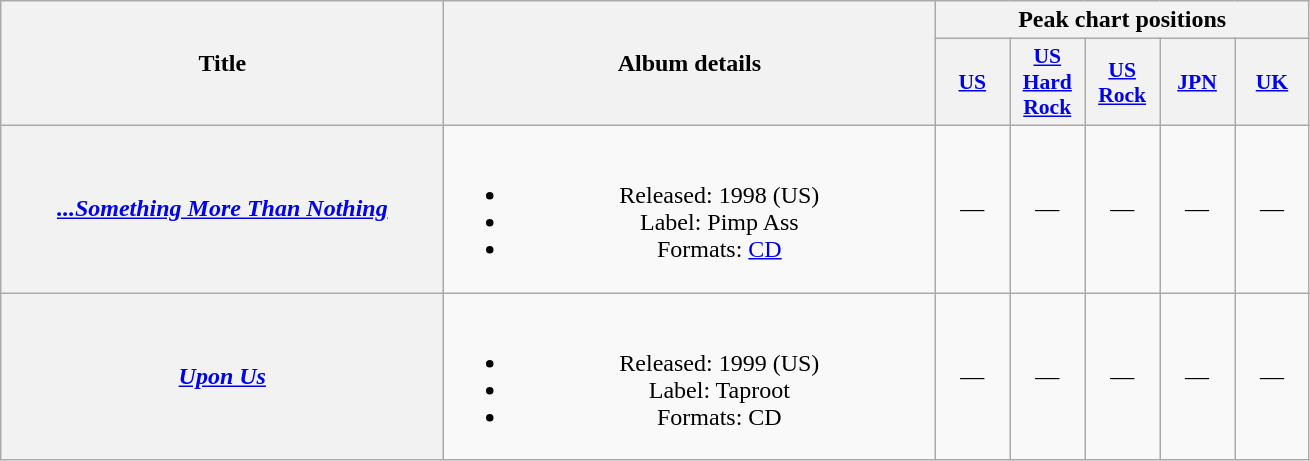<table class="wikitable plainrowheaders" style="text-align:center;">
<tr>
<th scope="col" rowspan="2" style="width:18em;">Title</th>
<th scope="col" rowspan="2" style="width:20em;">Album details</th>
<th scope="col" colspan="5">Peak chart positions</th>
</tr>
<tr>
<th scope="col" style="width:3em;font-size:90%;"><a href='#'>US</a><br></th>
<th scope="col" style="width:3em;font-size:90%;"><a href='#'>US<br>Hard Rock</a><br></th>
<th scope="col" style="width:3em;font-size:90%;"><a href='#'>US<br>Rock</a><br></th>
<th scope="col" style="width:3em;font-size:90%;"><a href='#'>JPN</a><br></th>
<th scope="col" style="width:3em;font-size:90%;"><a href='#'>UK</a><br></th>
</tr>
<tr>
<th scope="row"><em><a href='#'>...Something More Than Nothing</a></em></th>
<td><br><ul><li>Released: 1998 <span>(US)</span></li><li>Label: Pimp Ass</li><li>Formats: <a href='#'>CD</a></li></ul></td>
<td>—</td>
<td>—</td>
<td>—</td>
<td>—</td>
<td>—</td>
</tr>
<tr>
<th scope="row"><em><a href='#'>Upon Us</a></em></th>
<td><br><ul><li>Released: 1999 <span>(US)</span></li><li>Label: Taproot</li><li>Formats: CD</li></ul></td>
<td>—</td>
<td>—</td>
<td>—</td>
<td>—</td>
<td>—</td>
</tr>
</table>
